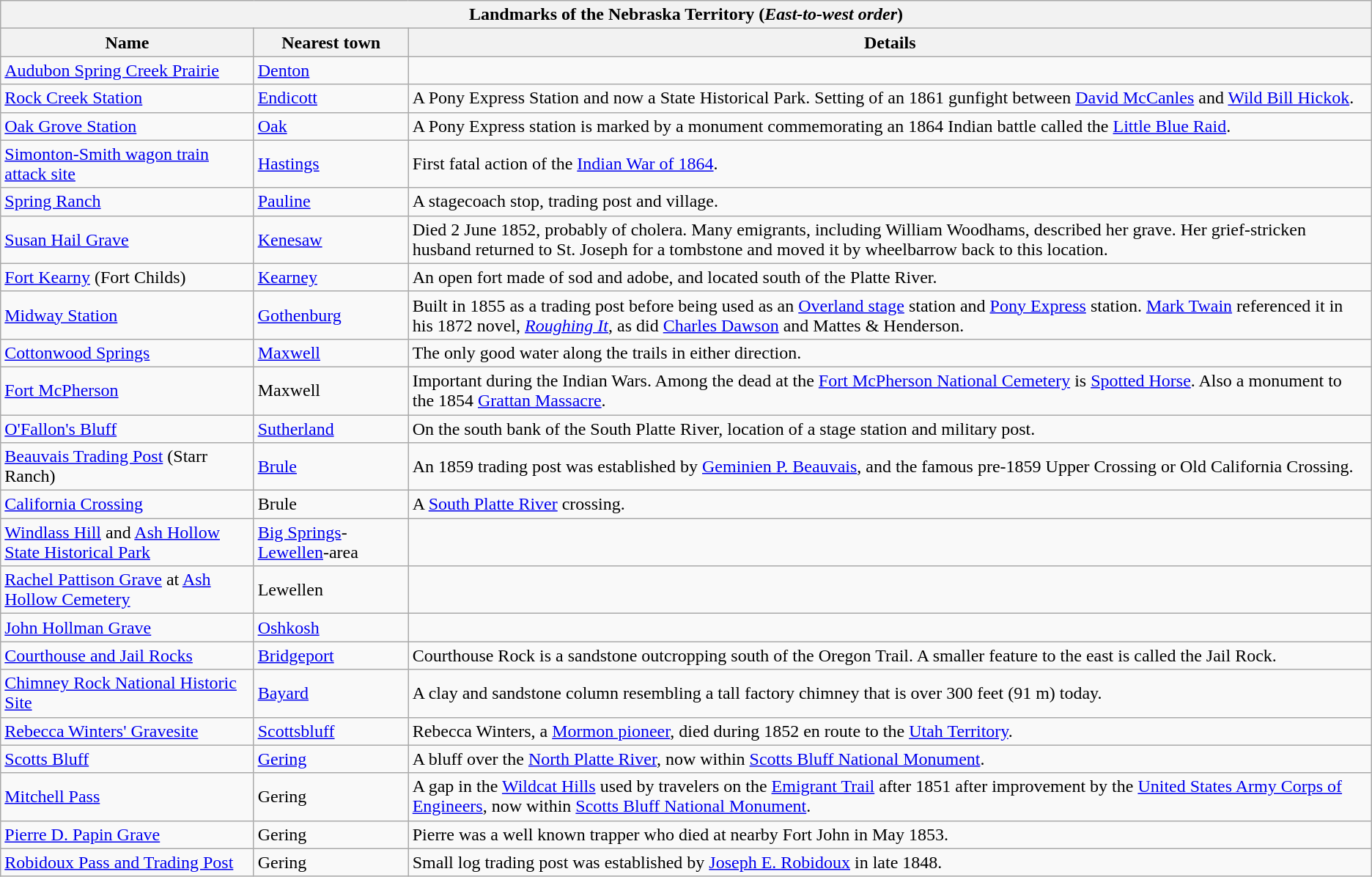<table class="wikitable">
<tr>
<th align="center" colspan="6"><strong>Landmarks of the Nebraska Territory</strong> (<em>East-to-west order</em>)</th>
</tr>
<tr>
<th>Name</th>
<th>Nearest town</th>
<th>Details</th>
</tr>
<tr>
<td><a href='#'>Audubon Spring Creek Prairie</a></td>
<td><a href='#'>Denton</a></td>
<td></td>
</tr>
<tr>
<td><a href='#'>Rock Creek Station</a></td>
<td><a href='#'>Endicott</a></td>
<td>A Pony Express Station and now a State Historical Park. Setting of an 1861 gunfight between <a href='#'>David McCanles</a> and <a href='#'>Wild Bill Hickok</a>.</td>
</tr>
<tr>
<td><a href='#'>Oak Grove Station</a></td>
<td><a href='#'>Oak</a></td>
<td>A Pony Express station is marked by a monument commemorating an 1864 Indian battle called the <a href='#'>Little Blue Raid</a>.</td>
</tr>
<tr>
<td><a href='#'>Simonton-Smith wagon train attack site</a></td>
<td><a href='#'>Hastings</a></td>
<td>First fatal action of the <a href='#'>Indian War of 1864</a>.</td>
</tr>
<tr>
<td><a href='#'>Spring Ranch</a></td>
<td><a href='#'>Pauline</a></td>
<td>A stagecoach stop, trading post and village.</td>
</tr>
<tr>
<td><a href='#'>Susan Hail Grave</a></td>
<td><a href='#'>Kenesaw</a></td>
<td>Died 2 June 1852, probably of cholera. Many emigrants, including William Woodhams, described her grave. Her grief-stricken husband returned to St. Joseph for a tombstone and moved it by wheelbarrow back to this location.</td>
</tr>
<tr>
<td><a href='#'>Fort Kearny</a> (Fort Childs)</td>
<td><a href='#'>Kearney</a></td>
<td>An open fort made of sod and adobe, and located south of the Platte River.</td>
</tr>
<tr>
<td><a href='#'>Midway Station</a></td>
<td><a href='#'>Gothenburg</a></td>
<td>Built in 1855 as a trading post before being used as an <a href='#'>Overland stage</a> station and <a href='#'>Pony Express</a> station. <a href='#'>Mark Twain</a> referenced it in his 1872 novel, <em><a href='#'>Roughing It</a></em>, as did <a href='#'>Charles Dawson</a> and Mattes & Henderson.</td>
</tr>
<tr>
<td><a href='#'>Cottonwood Springs</a></td>
<td><a href='#'>Maxwell</a></td>
<td>The only good water along the trails in either direction.</td>
</tr>
<tr>
<td><a href='#'>Fort McPherson</a></td>
<td>Maxwell</td>
<td>Important during the Indian Wars. Among the dead at the <a href='#'>Fort McPherson National Cemetery</a> is <a href='#'>Spotted Horse</a>. Also a monument to the 1854 <a href='#'>Grattan Massacre</a>.</td>
</tr>
<tr>
<td><a href='#'>O'Fallon's Bluff</a></td>
<td><a href='#'>Sutherland</a></td>
<td>On the south bank of the South Platte River, location of a stage station and military post.</td>
</tr>
<tr>
<td><a href='#'>Beauvais Trading Post</a> (Starr Ranch)</td>
<td><a href='#'>Brule</a></td>
<td>An 1859 trading post was established by <a href='#'>Geminien P. Beauvais</a>, and the famous pre-1859 Upper Crossing or Old California Crossing.</td>
</tr>
<tr>
<td><a href='#'>California Crossing</a></td>
<td>Brule</td>
<td>A <a href='#'>South Platte River</a> crossing.</td>
</tr>
<tr>
<td><a href='#'>Windlass Hill</a> and <a href='#'>Ash Hollow State Historical Park</a></td>
<td><a href='#'>Big Springs</a>- <a href='#'>Lewellen</a>-area</td>
<td></td>
</tr>
<tr>
<td><a href='#'>Rachel Pattison Grave</a> at <a href='#'>Ash Hollow Cemetery</a></td>
<td>Lewellen</td>
<td></td>
</tr>
<tr>
<td><a href='#'>John Hollman Grave</a></td>
<td><a href='#'>Oshkosh</a></td>
<td></td>
</tr>
<tr>
<td><a href='#'>Courthouse and Jail Rocks</a></td>
<td><a href='#'>Bridgeport</a></td>
<td>Courthouse Rock is a sandstone outcropping south of the Oregon Trail. A smaller feature to the east is called the Jail Rock.</td>
</tr>
<tr>
<td><a href='#'>Chimney Rock National Historic Site</a></td>
<td><a href='#'>Bayard</a></td>
<td>A clay and sandstone column resembling a tall factory chimney that is over 300 feet (91 m) today.</td>
</tr>
<tr>
<td><a href='#'>Rebecca Winters' Gravesite</a></td>
<td><a href='#'>Scottsbluff</a></td>
<td>Rebecca Winters, a <a href='#'>Mormon pioneer</a>, died during 1852 en route to the <a href='#'>Utah Territory</a>.</td>
</tr>
<tr>
<td><a href='#'>Scotts Bluff</a></td>
<td><a href='#'>Gering</a></td>
<td>A bluff over the <a href='#'>North Platte River</a>, now within <a href='#'>Scotts Bluff National Monument</a>.</td>
</tr>
<tr>
<td><a href='#'>Mitchell Pass</a></td>
<td>Gering</td>
<td>A gap in the <a href='#'>Wildcat Hills</a> used by travelers on the <a href='#'>Emigrant Trail</a> after 1851 after improvement by the <a href='#'>United States Army Corps of Engineers</a>, now within <a href='#'>Scotts Bluff National Monument</a>.</td>
</tr>
<tr>
<td><a href='#'>Pierre D. Papin Grave</a></td>
<td>Gering</td>
<td>Pierre was a well known trapper who died at nearby Fort John in May 1853.</td>
</tr>
<tr>
<td><a href='#'>Robidoux Pass and Trading Post</a></td>
<td>Gering</td>
<td>Small log trading post was established by <a href='#'>Joseph E. Robidoux</a> in late 1848.</td>
</tr>
</table>
